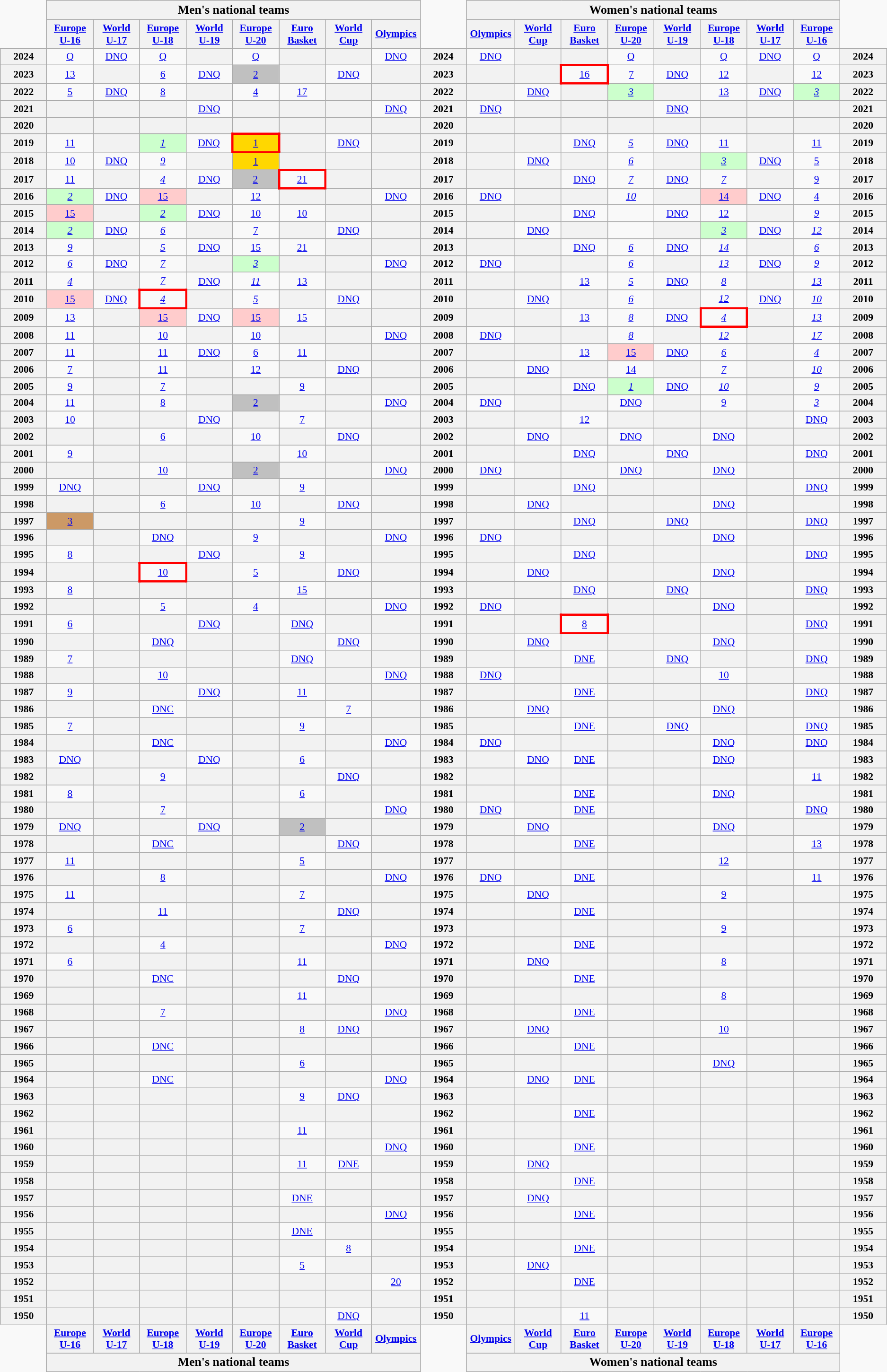<table class="wikitable" style="border: none; text-align:center; width=1200pt; font-size: 90%">
<tr>
<td rowspan=2 style="width:5%; border: none; background: none;"></td>
<th colspan="8"><big>Men's national teams</big></th>
<td rowspan=2 style="width:5%; border: none; background: none;"></td>
<th colspan="8"><big>Women's national teams</big></th>
<td rowspan=2 style="width:5%; border: none; background: none;"></td>
</tr>
<tr>
<th width="5%"><a href='#'>Europe<br>U-16</a></th>
<th width="5%"><a href='#'>World<br>U-17</a></th>
<th width="5%"><a href='#'>Europe<br>U-18</a></th>
<th width="5%"><a href='#'>World<br>U-19</a></th>
<th width="5%"><a href='#'>Europe<br>U-20</a></th>
<th width="5%"><a href='#'>Euro<br>Basket</a></th>
<th width="5%"><a href='#'>World<br>Cup</a></th>
<th width="5%"><a href='#'>Olympics</a></th>
<th width="5%"><a href='#'>Olympics</a></th>
<th width="5%"><a href='#'>World<br>Cup</a></th>
<th width="5%"><a href='#'>Euro<br>Basket</a></th>
<th width="5%"><a href='#'>Europe<br>U-20</a></th>
<th width="5%"><a href='#'>World<br>U-19</a></th>
<th width="5%"><a href='#'>Europe<br>U-18</a></th>
<th width="5%"><a href='#'>World<br>U-17</a></th>
<th width="5%"><a href='#'>Europe<br>U-16</a></th>
</tr>
<tr>
<th>2024</th>
<td><a href='#'>Q</a></td>
<td><a href='#'>DNQ</a></td>
<td><a href='#'>Q</a></td>
<th></th>
<td><a href='#'>Q</a></td>
<th></th>
<th></th>
<td><a href='#'>DNQ</a></td>
<th>2024</th>
<td><a href='#'>DNQ</a></td>
<th></th>
<th></th>
<td><a href='#'>Q</a></td>
<th></th>
<td><a href='#'>Q</a></td>
<td><a href='#'>DNQ</a></td>
<td><a href='#'>Q</a></td>
<th>2024</th>
</tr>
<tr>
<th>2023</th>
<td><a href='#'>13</a></td>
<th></th>
<td><a href='#'>6</a></td>
<td><a href='#'>DNQ</a></td>
<td bgcolor=silver><a href='#'>2</a></td>
<th></th>
<td><a href='#'>DNQ</a></td>
<th></th>
<th>2023</th>
<th></th>
<th></th>
<td style="border: 3px solid red"><a href='#'>16</a></td>
<td><a href='#'>7</a></td>
<td><a href='#'>DNQ</a></td>
<td><a href='#'>12</a></td>
<th></th>
<td><a href='#'>12</a></td>
<th>2023</th>
</tr>
<tr>
<th>2022</th>
<td><a href='#'>5</a></td>
<td><a href='#'>DNQ</a></td>
<td><a href='#'>8</a></td>
<th></th>
<td><a href='#'>4</a></td>
<td><a href='#'>17</a></td>
<th></th>
<th></th>
<th>2022</th>
<th></th>
<td><a href='#'>DNQ</a></td>
<th></th>
<td bgcolor=ccffcc><em><a href='#'>3</a></em></td>
<th></th>
<td><a href='#'>13</a></td>
<td><a href='#'>DNQ</a></td>
<td bgcolor=ccffcc><em><a href='#'>3</a></em></td>
<th>2022</th>
</tr>
<tr>
<th>2021</th>
<th></th>
<th></th>
<th></th>
<td><a href='#'>DNQ</a></td>
<th></th>
<th></th>
<th></th>
<td><a href='#'>DNQ</a></td>
<th>2021</th>
<td><a href='#'>DNQ</a></td>
<th></th>
<th></th>
<th></th>
<td><a href='#'>DNQ</a></td>
<th></th>
<th></th>
<th></th>
<th>2021</th>
</tr>
<tr>
<th>2020</th>
<th></th>
<th></th>
<th></th>
<th></th>
<th></th>
<th></th>
<th></th>
<th></th>
<th>2020</th>
<th></th>
<th></th>
<th></th>
<th></th>
<th></th>
<th></th>
<th></th>
<th></th>
<th>2020</th>
</tr>
<tr>
<th>2019</th>
<td><a href='#'>11</a></td>
<th></th>
<td bgcolor=ccffcc><em><a href='#'>1</a></em></td>
<td><a href='#'>DNQ</a></td>
<td style="border: 3px solid red" bgcolor=gold><a href='#'>1</a></td>
<th></th>
<td><a href='#'>DNQ</a></td>
<th></th>
<th>2019</th>
<th></th>
<th></th>
<td><a href='#'>DNQ</a></td>
<td><em><a href='#'>5</a></em></td>
<td><a href='#'>DNQ</a></td>
<td><a href='#'>11</a></td>
<th></th>
<td><a href='#'>11</a></td>
<th>2019</th>
</tr>
<tr>
<th>2018</th>
<td><a href='#'>10</a></td>
<td><a href='#'>DNQ</a></td>
<td><em><a href='#'>9</a></em></td>
<th></th>
<td bgcolor=gold><a href='#'>1</a></td>
<th></th>
<th></th>
<th></th>
<th>2018</th>
<th></th>
<td><a href='#'>DNQ</a></td>
<th></th>
<td><em><a href='#'>6</a></em></td>
<th></th>
<td bgcolor=ccffcc><em><a href='#'>3</a></em></td>
<td><a href='#'>DNQ</a></td>
<td><a href='#'>5</a></td>
<th>2018</th>
</tr>
<tr>
<th>2017</th>
<td><a href='#'>11</a></td>
<th></th>
<td><em><a href='#'>4</a></em></td>
<td><a href='#'>DNQ</a></td>
<td bgcolor=silver><a href='#'>2</a></td>
<td style="border: 3px solid red"><a href='#'>21</a></td>
<th></th>
<th></th>
<th>2017</th>
<th></th>
<th></th>
<td><a href='#'>DNQ</a></td>
<td><em><a href='#'>7</a></em></td>
<td><a href='#'>DNQ</a></td>
<td><em><a href='#'>7</a></em></td>
<th></th>
<td><a href='#'>9</a></td>
<th>2017</th>
</tr>
<tr>
<th>2016</th>
<td bgcolor=ccffcc><em><a href='#'>2</a></em></td>
<td><a href='#'>DNQ</a></td>
<td bgcolor=#ffcccc><a href='#'>15</a></td>
<th></th>
<td><a href='#'>12</a></td>
<th></th>
<th></th>
<td><a href='#'>DNQ</a></td>
<th>2016</th>
<td><a href='#'>DNQ</a></td>
<th></th>
<th></th>
<td><em><a href='#'>10</a></em></td>
<th></th>
<td bgcolor=#ffcccc><a href='#'>14</a></td>
<td><a href='#'>DNQ</a></td>
<td><a href='#'>4</a></td>
<th>2016</th>
</tr>
<tr>
<th>2015</th>
<td bgcolor=#ffcccc><a href='#'>15</a></td>
<th></th>
<td bgcolor=ccffcc><em><a href='#'>2</a></em></td>
<td><a href='#'>DNQ</a></td>
<td><a href='#'>10</a></td>
<td><a href='#'>10</a></td>
<th></th>
<th></th>
<th>2015</th>
<th></th>
<th></th>
<td><a href='#'>DNQ</a></td>
<td><em><a href='#'></a></em></td>
<td><a href='#'>DNQ</a></td>
<td><a href='#'>12</a></td>
<th></th>
<td><em><a href='#'>9</a></em></td>
<th>2015</th>
</tr>
<tr>
<th>2014</th>
<td bgcolor=ccffcc><em><a href='#'>2</a></em></td>
<td><a href='#'>DNQ</a></td>
<td><em><a href='#'>6</a></em></td>
<th></th>
<td><a href='#'>7</a></td>
<th></th>
<td><a href='#'>DNQ</a></td>
<th></th>
<th>2014</th>
<th></th>
<td><a href='#'>DNQ</a></td>
<th></th>
<td><em><a href='#'></a></em></td>
<th></th>
<td bgcolor=ccffcc><em><a href='#'>3</a></em></td>
<td><a href='#'>DNQ</a></td>
<td><em><a href='#'>12</a></em></td>
<th>2014</th>
</tr>
<tr>
<th>2013</th>
<td><em><a href='#'>9</a></em></td>
<th></th>
<td><em><a href='#'>5</a></em></td>
<td><a href='#'>DNQ</a></td>
<td><a href='#'>15</a></td>
<td><a href='#'>21</a></td>
<th></th>
<th></th>
<th>2013</th>
<th></th>
<th></th>
<td><a href='#'>DNQ</a></td>
<td><em><a href='#'>6</a></em></td>
<td><a href='#'>DNQ</a></td>
<td><em><a href='#'>14</a></em></td>
<th></th>
<td><em><a href='#'>6</a></em></td>
<th>2013</th>
</tr>
<tr>
<th>2012</th>
<td><em><a href='#'>6</a></em></td>
<td><a href='#'>DNQ</a></td>
<td><em><a href='#'>7</a></em></td>
<th></th>
<td bgcolor=ccffcc><em><a href='#'>3</a></em></td>
<th></th>
<th></th>
<td><a href='#'>DNQ</a></td>
<th>2012</th>
<td><a href='#'>DNQ</a></td>
<th></th>
<th></th>
<td><em><a href='#'>6</a></em></td>
<th></th>
<td><em><a href='#'>13</a></em></td>
<td><a href='#'>DNQ</a></td>
<td><em><a href='#'>9</a></em></td>
<th>2012</th>
</tr>
<tr>
<th>2011</th>
<td><em><a href='#'>4</a></em></td>
<th></th>
<td><em><a href='#'>7</a></em></td>
<td><a href='#'>DNQ</a></td>
<td><em><a href='#'>11</a></em></td>
<td><a href='#'>13</a></td>
<th></th>
<th></th>
<th>2011</th>
<th></th>
<th></th>
<td><a href='#'>13</a></td>
<td><em><a href='#'>5</a></em></td>
<td><a href='#'>DNQ</a></td>
<td><em><a href='#'>8</a></em></td>
<th></th>
<td><em><a href='#'>13</a></em></td>
<th>2011</th>
</tr>
<tr>
<th>2010</th>
<td bgcolor=#ffcccc><a href='#'>15</a></td>
<td><a href='#'>DNQ</a></td>
<td style="border: 3px solid red"><em><a href='#'>4</a></em></td>
<th></th>
<td><em><a href='#'>5</a></em></td>
<th></th>
<td><a href='#'>DNQ</a></td>
<th></th>
<th>2010</th>
<th></th>
<td><a href='#'>DNQ</a></td>
<th></th>
<td><em><a href='#'>6</a></em></td>
<th></th>
<td><em><a href='#'>12</a></em></td>
<td><a href='#'>DNQ</a></td>
<td><em><a href='#'>10</a></em></td>
<th>2010</th>
</tr>
<tr>
<th>2009</th>
<td><a href='#'>13</a></td>
<th></th>
<td bgcolor=#ffcccc><a href='#'>15</a></td>
<td><a href='#'>DNQ</a></td>
<td bgcolor=#ffcccc><a href='#'>15</a></td>
<td><a href='#'>15</a></td>
<th></th>
<th></th>
<th>2009</th>
<th></th>
<th></th>
<td><a href='#'>13</a></td>
<td><em><a href='#'>8</a></em></td>
<td><a href='#'>DNQ</a></td>
<td style="border: 3px solid red"><em><a href='#'>4</a></em></td>
<th></th>
<td><em><a href='#'>13</a></em></td>
<th>2009</th>
</tr>
<tr>
<th>2008</th>
<td><a href='#'>11</a></td>
<th></th>
<td><a href='#'>10</a></td>
<th></th>
<td><a href='#'>10</a></td>
<th></th>
<th></th>
<td><a href='#'>DNQ</a></td>
<th>2008</th>
<td><a href='#'>DNQ</a></td>
<th></th>
<th></th>
<td><em><a href='#'>8</a></em></td>
<th></th>
<td><em><a href='#'>12</a></em></td>
<th></th>
<td><em><a href='#'>17</a></em></td>
<th>2008</th>
</tr>
<tr>
<th>2007</th>
<td><a href='#'>11</a></td>
<th></th>
<td><a href='#'>11</a></td>
<td><a href='#'>DNQ</a></td>
<td><a href='#'>6</a></td>
<td><a href='#'>11</a></td>
<th></th>
<th></th>
<th>2007</th>
<th></th>
<th></th>
<td><a href='#'>13</a></td>
<td bgcolor=#ffcccc><a href='#'>15</a></td>
<td><a href='#'>DNQ</a></td>
<td><em><a href='#'>6</a></em></td>
<th></th>
<td><em><a href='#'>4</a></em></td>
<th>2007</th>
</tr>
<tr>
<th>2006</th>
<td><a href='#'>7</a></td>
<th></th>
<td><a href='#'>11</a></td>
<th></th>
<td><a href='#'>12</a></td>
<th></th>
<td><a href='#'>DNQ</a></td>
<th></th>
<th>2006</th>
<th></th>
<td><a href='#'>DNQ</a></td>
<th></th>
<td><a href='#'>14</a></td>
<th></th>
<td><em><a href='#'>7</a></em></td>
<th></th>
<td><em><a href='#'>10</a></em></td>
<th>2006</th>
</tr>
<tr>
<th>2005</th>
<td><a href='#'>9</a></td>
<th></th>
<td><a href='#'>7</a></td>
<th></th>
<th></th>
<td><a href='#'>9</a></td>
<th></th>
<th></th>
<th>2005</th>
<th></th>
<th></th>
<td><a href='#'>DNQ</a></td>
<td bgcolor=ccffcc><em><a href='#'>1</a></em></td>
<td><a href='#'>DNQ</a></td>
<td><em><a href='#'>10</a></em></td>
<th></th>
<td><em><a href='#'>9</a></em></td>
<th>2005</th>
</tr>
<tr>
<th>2004</th>
<td><a href='#'>11</a></td>
<th></th>
<td><a href='#'>8</a></td>
<th></th>
<td bgcolor=silver><a href='#'>2</a></td>
<th></th>
<th></th>
<td><a href='#'>DNQ</a></td>
<th>2004</th>
<td><a href='#'>DNQ</a></td>
<th></th>
<th></th>
<td><a href='#'>DNQ</a></td>
<th></th>
<td><a href='#'>9</a></td>
<th></th>
<td><em><a href='#'>3</a></em></td>
<th>2004</th>
</tr>
<tr>
<th>2003</th>
<td><a href='#'>10</a></td>
<th></th>
<th></th>
<td><a href='#'>DNQ</a></td>
<th></th>
<td><a href='#'>7</a></td>
<th></th>
<th></th>
<th>2003</th>
<th></th>
<th></th>
<td><a href='#'>12</a></td>
<th></th>
<th></th>
<th></th>
<th></th>
<td><a href='#'>DNQ</a></td>
<th>2003</th>
</tr>
<tr>
<th>2002</th>
<th></th>
<th></th>
<td><a href='#'>6</a></td>
<th></th>
<td><a href='#'>10</a></td>
<th></th>
<td><a href='#'>DNQ</a></td>
<th></th>
<th>2002</th>
<th></th>
<td><a href='#'>DNQ</a></td>
<th></th>
<td><a href='#'>DNQ</a></td>
<th></th>
<td><a href='#'>DNQ</a></td>
<th></th>
<th></th>
<th>2002</th>
</tr>
<tr>
<th>2001</th>
<td><a href='#'>9</a></td>
<th></th>
<th></th>
<th></th>
<th></th>
<td><a href='#'>10</a></td>
<th></th>
<th></th>
<th>2001</th>
<th></th>
<th></th>
<td><a href='#'>DNQ</a></td>
<th></th>
<td><a href='#'>DNQ</a></td>
<th></th>
<th></th>
<td><a href='#'>DNQ</a></td>
<th>2001</th>
</tr>
<tr>
<th>2000</th>
<th></th>
<th></th>
<td><a href='#'>10</a></td>
<th></th>
<td bgcolor=silver><a href='#'>2</a></td>
<th></th>
<th></th>
<td><a href='#'>DNQ</a></td>
<th>2000</th>
<td><a href='#'>DNQ</a></td>
<th></th>
<th></th>
<td><a href='#'>DNQ</a></td>
<th></th>
<td><a href='#'>DNQ</a></td>
<th></th>
<th></th>
<th>2000</th>
</tr>
<tr>
<th>1999</th>
<td><a href='#'>DNQ</a></td>
<th></th>
<th></th>
<td><a href='#'>DNQ</a></td>
<th></th>
<td><a href='#'>9</a></td>
<th></th>
<th></th>
<th>1999</th>
<th></th>
<th></th>
<td><a href='#'>DNQ</a></td>
<th></th>
<th></th>
<th></th>
<th></th>
<td><a href='#'>DNQ</a></td>
<th>1999</th>
</tr>
<tr>
<th>1998</th>
<th></th>
<th></th>
<td><a href='#'>6</a></td>
<th></th>
<td><a href='#'>10</a></td>
<th></th>
<td><a href='#'>DNQ</a></td>
<th></th>
<th>1998</th>
<th></th>
<td><a href='#'>DNQ</a></td>
<th></th>
<th></th>
<th></th>
<td><a href='#'>DNQ</a></td>
<th></th>
<th></th>
<th>1998</th>
</tr>
<tr>
<th>1997</th>
<td bgcolor=cc9966><a href='#'>3</a></td>
<th></th>
<th></th>
<th></th>
<th></th>
<td><a href='#'>9</a></td>
<th></th>
<th></th>
<th>1997</th>
<th></th>
<th></th>
<td><a href='#'>DNQ</a></td>
<th></th>
<td><a href='#'>DNQ</a></td>
<th></th>
<th></th>
<td><a href='#'>DNQ</a></td>
<th>1997</th>
</tr>
<tr>
<th>1996</th>
<th></th>
<th></th>
<td><a href='#'>DNQ</a></td>
<th></th>
<td><a href='#'>9</a></td>
<th></th>
<th></th>
<td><a href='#'>DNQ</a></td>
<th>1996</th>
<td><a href='#'>DNQ</a></td>
<th></th>
<th></th>
<th></th>
<th></th>
<td><a href='#'>DNQ</a></td>
<th></th>
<th></th>
<th>1996</th>
</tr>
<tr>
<th>1995</th>
<td><a href='#'>8</a></td>
<th></th>
<th></th>
<td><a href='#'>DNQ</a></td>
<th></th>
<td><a href='#'>9</a></td>
<th></th>
<th></th>
<th>1995</th>
<th></th>
<th></th>
<td><a href='#'>DNQ</a></td>
<th></th>
<th></th>
<th></th>
<th></th>
<td><a href='#'>DNQ</a></td>
<th>1995</th>
</tr>
<tr>
<th>1994</th>
<th></th>
<th></th>
<td style="border: 3px solid red"><a href='#'>10</a></td>
<th></th>
<td><a href='#'>5</a></td>
<th></th>
<td><a href='#'>DNQ</a></td>
<th></th>
<th>1994</th>
<th></th>
<td><a href='#'>DNQ</a></td>
<th></th>
<th></th>
<th></th>
<td><a href='#'>DNQ</a></td>
<th></th>
<th></th>
<th>1994</th>
</tr>
<tr>
<th>1993</th>
<td><a href='#'>8</a></td>
<th></th>
<th></th>
<th></th>
<th></th>
<td><a href='#'>15</a></td>
<th></th>
<th></th>
<th>1993</th>
<th></th>
<th></th>
<td><a href='#'>DNQ</a></td>
<th></th>
<td><a href='#'>DNQ</a></td>
<th></th>
<th></th>
<td><a href='#'>DNQ</a></td>
<th>1993</th>
</tr>
<tr>
<th>1992</th>
<th></th>
<th></th>
<td><a href='#'>5</a></td>
<th></th>
<td><a href='#'>4</a></td>
<th></th>
<th></th>
<td><a href='#'>DNQ</a></td>
<th>1992</th>
<td><a href='#'>DNQ</a></td>
<th></th>
<th></th>
<th></th>
<th></th>
<td><a href='#'>DNQ</a></td>
<th></th>
<th></th>
<th>1992</th>
</tr>
<tr>
<th>1991</th>
<td><a href='#'>6</a></td>
<th></th>
<th></th>
<td><a href='#'>DNQ</a></td>
<th></th>
<td><a href='#'>DNQ</a></td>
<th></th>
<th></th>
<th>1991</th>
<th></th>
<th></th>
<td style="border: 3px solid red"><a href='#'>8</a></td>
<th></th>
<th></th>
<th></th>
<th></th>
<td><a href='#'>DNQ</a></td>
<th>1991</th>
</tr>
<tr>
<th>1990</th>
<th></th>
<th></th>
<td><a href='#'>DNQ</a></td>
<th></th>
<th></th>
<th></th>
<td><a href='#'>DNQ</a></td>
<th></th>
<th>1990</th>
<th></th>
<td><a href='#'>DNQ</a></td>
<th></th>
<th></th>
<th></th>
<td><a href='#'>DNQ</a></td>
<th></th>
<th></th>
<th>1990</th>
</tr>
<tr>
<th>1989</th>
<td><a href='#'>7</a></td>
<th></th>
<th></th>
<th></th>
<th></th>
<td><a href='#'>DNQ</a></td>
<th></th>
<th></th>
<th>1989</th>
<th></th>
<th></th>
<td><a href='#'>DNE</a></td>
<th></th>
<td><a href='#'>DNQ</a></td>
<th></th>
<th></th>
<td><a href='#'>DNQ</a></td>
<th>1989</th>
</tr>
<tr>
<th>1988</th>
<th></th>
<th></th>
<td><a href='#'>10</a></td>
<th></th>
<th></th>
<th></th>
<th></th>
<td><a href='#'>DNQ</a></td>
<th>1988</th>
<td><a href='#'>DNQ</a></td>
<th></th>
<th></th>
<th></th>
<th></th>
<td><a href='#'>10</a></td>
<th></th>
<th></th>
<th>1988</th>
</tr>
<tr>
<th>1987</th>
<td><a href='#'>9</a></td>
<th></th>
<th></th>
<td><a href='#'>DNQ</a></td>
<th></th>
<td><a href='#'>11</a></td>
<th></th>
<th></th>
<th>1987</th>
<th></th>
<th></th>
<td><a href='#'>DNE</a></td>
<th></th>
<th></th>
<th></th>
<th></th>
<td><a href='#'>DNQ</a></td>
<th>1987</th>
</tr>
<tr>
<th>1986</th>
<th></th>
<th></th>
<td><a href='#'>DNC</a></td>
<th></th>
<th></th>
<th></th>
<td><a href='#'>7</a></td>
<th></th>
<th>1986</th>
<th></th>
<td><a href='#'>DNQ</a></td>
<th></th>
<th></th>
<th></th>
<td><a href='#'>DNQ</a></td>
<th></th>
<th></th>
<th>1986</th>
</tr>
<tr>
<th>1985</th>
<td><a href='#'>7</a></td>
<th></th>
<th></th>
<th></th>
<th></th>
<td><a href='#'>9</a></td>
<th></th>
<th></th>
<th>1985</th>
<th></th>
<th></th>
<td><a href='#'>DNE</a></td>
<th></th>
<td><a href='#'>DNQ</a></td>
<th></th>
<th></th>
<td><a href='#'>DNQ</a></td>
<th>1985</th>
</tr>
<tr>
<th>1984</th>
<th></th>
<th></th>
<td><a href='#'>DNC</a></td>
<th></th>
<th></th>
<th></th>
<th></th>
<td><a href='#'>DNQ</a></td>
<th>1984</th>
<td><a href='#'>DNQ</a></td>
<th></th>
<th></th>
<th></th>
<th></th>
<td><a href='#'>DNQ</a></td>
<th></th>
<td><a href='#'>DNQ</a></td>
<th>1984</th>
</tr>
<tr>
<th>1983</th>
<td><a href='#'>DNQ</a></td>
<th></th>
<th></th>
<td><a href='#'>DNQ</a></td>
<th></th>
<td><a href='#'>6</a></td>
<th></th>
<th></th>
<th>1983</th>
<th></th>
<td><a href='#'>DNQ</a></td>
<td><a href='#'>DNE</a></td>
<th></th>
<th></th>
<td><a href='#'>DNQ</a></td>
<th></th>
<th></th>
<th>1983</th>
</tr>
<tr>
<th>1982</th>
<th></th>
<th></th>
<td><a href='#'>9</a></td>
<th></th>
<th></th>
<th></th>
<td><a href='#'>DNQ</a></td>
<th></th>
<th>1982</th>
<th></th>
<th></th>
<th></th>
<th></th>
<th></th>
<th></th>
<th></th>
<td><a href='#'>11</a></td>
<th>1982</th>
</tr>
<tr>
<th>1981</th>
<td><a href='#'>8</a></td>
<th></th>
<th></th>
<th></th>
<th></th>
<td><a href='#'>6</a></td>
<th></th>
<th></th>
<th>1981</th>
<th></th>
<th></th>
<td><a href='#'>DNE</a></td>
<th></th>
<th></th>
<td><a href='#'>DNQ</a></td>
<th></th>
<th></th>
<th>1981</th>
</tr>
<tr>
<th>1980</th>
<th></th>
<th></th>
<td><a href='#'>7</a></td>
<th></th>
<th></th>
<th></th>
<th></th>
<td><a href='#'>DNQ</a></td>
<th>1980</th>
<td><a href='#'>DNQ</a></td>
<th></th>
<td><a href='#'>DNE</a></td>
<th></th>
<th></th>
<th></th>
<th></th>
<td><a href='#'>DNQ</a></td>
<th>1980</th>
</tr>
<tr>
<th>1979</th>
<td><a href='#'>DNQ</a></td>
<th></th>
<th></th>
<td><a href='#'>DNQ</a></td>
<th></th>
<td bgcolor=silver><a href='#'>2</a></td>
<th></th>
<th></th>
<th>1979</th>
<th></th>
<td><a href='#'>DNQ</a></td>
<th></th>
<th></th>
<th></th>
<td><a href='#'>DNQ</a></td>
<th></th>
<th></th>
<th>1979</th>
</tr>
<tr>
<th>1978</th>
<th></th>
<th></th>
<td><a href='#'>DNC</a></td>
<th></th>
<th></th>
<th></th>
<td><a href='#'>DNQ</a></td>
<th></th>
<th>1978</th>
<th></th>
<th></th>
<td><a href='#'>DNE</a></td>
<th></th>
<th></th>
<th></th>
<th></th>
<td><a href='#'>13</a></td>
<th>1978</th>
</tr>
<tr>
<th>1977</th>
<td><a href='#'>11</a></td>
<th></th>
<th></th>
<th></th>
<th></th>
<td><a href='#'>5</a></td>
<th></th>
<th></th>
<th>1977</th>
<th></th>
<th></th>
<th></th>
<th></th>
<th></th>
<td><a href='#'>12</a></td>
<th></th>
<th></th>
<th>1977</th>
</tr>
<tr>
<th>1976</th>
<th></th>
<th></th>
<td><a href='#'>8</a></td>
<th></th>
<th></th>
<th></th>
<th></th>
<td><a href='#'>DNQ</a></td>
<th>1976</th>
<td><a href='#'>DNQ</a></td>
<th></th>
<td><a href='#'>DNE</a></td>
<th></th>
<th></th>
<th></th>
<th></th>
<td><a href='#'>11</a></td>
<th>1976</th>
</tr>
<tr>
<th>1975</th>
<td><a href='#'>11</a></td>
<th></th>
<th></th>
<th></th>
<th></th>
<td><a href='#'>7</a></td>
<th></th>
<th></th>
<th>1975</th>
<th></th>
<td><a href='#'>DNQ</a></td>
<th></th>
<th></th>
<th></th>
<td><a href='#'>9</a></td>
<th></th>
<th></th>
<th>1975</th>
</tr>
<tr>
<th>1974</th>
<th></th>
<th></th>
<td><a href='#'>11</a></td>
<th></th>
<th></th>
<th></th>
<td><a href='#'>DNQ</a></td>
<th></th>
<th>1974</th>
<th></th>
<th></th>
<td><a href='#'>DNE</a></td>
<th></th>
<th></th>
<th></th>
<th></th>
<th></th>
<th>1974</th>
</tr>
<tr>
<th>1973</th>
<td><a href='#'>6</a></td>
<th></th>
<th></th>
<th></th>
<th></th>
<td><a href='#'>7</a></td>
<th></th>
<th></th>
<th>1973</th>
<th></th>
<th></th>
<th></th>
<th></th>
<th></th>
<td><a href='#'>9</a></td>
<th></th>
<th></th>
<th>1973</th>
</tr>
<tr>
<th>1972</th>
<th></th>
<th></th>
<td><a href='#'>4</a></td>
<th></th>
<th></th>
<th></th>
<th></th>
<td><a href='#'>DNQ</a></td>
<th>1972</th>
<th></th>
<th></th>
<td><a href='#'>DNE</a></td>
<th></th>
<th></th>
<th></th>
<th></th>
<th></th>
<th>1972</th>
</tr>
<tr>
<th>1971</th>
<td><a href='#'>6</a></td>
<th></th>
<th></th>
<th></th>
<th></th>
<td><a href='#'>11</a></td>
<th></th>
<th></th>
<th>1971</th>
<th></th>
<td><a href='#'>DNQ</a></td>
<th></th>
<th></th>
<th></th>
<td><a href='#'>8</a></td>
<th></th>
<th></th>
<th>1971</th>
</tr>
<tr>
<th>1970</th>
<th></th>
<th></th>
<td><a href='#'>DNC</a></td>
<th></th>
<th></th>
<th></th>
<td><a href='#'>DNQ</a></td>
<th></th>
<th>1970</th>
<th></th>
<th></th>
<td><a href='#'>DNE</a></td>
<th></th>
<th></th>
<th></th>
<th></th>
<th></th>
<th>1970</th>
</tr>
<tr>
<th>1969</th>
<th></th>
<th></th>
<th></th>
<th></th>
<th></th>
<td><a href='#'>11</a></td>
<th></th>
<th></th>
<th>1969</th>
<th></th>
<th></th>
<th></th>
<th></th>
<th></th>
<td><a href='#'>8</a></td>
<th></th>
<th></th>
<th>1969</th>
</tr>
<tr>
<th>1968</th>
<th></th>
<th></th>
<td><a href='#'>7</a></td>
<th></th>
<th></th>
<th></th>
<th></th>
<td><a href='#'>DNQ</a></td>
<th>1968</th>
<th></th>
<th></th>
<td><a href='#'>DNE</a></td>
<th></th>
<th></th>
<th></th>
<th></th>
<th></th>
<th>1968</th>
</tr>
<tr>
<th>1967</th>
<th></th>
<th></th>
<th></th>
<th></th>
<th></th>
<td><a href='#'>8</a></td>
<td><a href='#'>DNQ</a></td>
<th></th>
<th>1967</th>
<th></th>
<td><a href='#'>DNQ</a></td>
<th></th>
<th></th>
<th></th>
<td><a href='#'>10</a></td>
<th></th>
<th></th>
<th>1967</th>
</tr>
<tr>
<th>1966</th>
<th></th>
<th></th>
<td><a href='#'>DNC</a></td>
<th></th>
<th></th>
<th></th>
<th></th>
<th></th>
<th>1966</th>
<th></th>
<th></th>
<td><a href='#'>DNE</a></td>
<th></th>
<th></th>
<th></th>
<th></th>
<th></th>
<th>1966</th>
</tr>
<tr>
<th>1965</th>
<th></th>
<th></th>
<th></th>
<th></th>
<th></th>
<td><a href='#'>6</a></td>
<th></th>
<th></th>
<th>1965</th>
<th></th>
<th></th>
<th></th>
<th></th>
<th></th>
<td><a href='#'>DNQ</a></td>
<th></th>
<th></th>
<th>1965</th>
</tr>
<tr>
<th>1964</th>
<th></th>
<th></th>
<td><a href='#'>DNC</a></td>
<th></th>
<th></th>
<th></th>
<th></th>
<td><a href='#'>DNQ</a></td>
<th>1964</th>
<th></th>
<td><a href='#'>DNQ</a></td>
<td><a href='#'>DNE</a></td>
<th></th>
<th></th>
<th></th>
<th></th>
<th></th>
<th>1964</th>
</tr>
<tr>
<th>1963</th>
<th></th>
<th></th>
<th></th>
<th></th>
<th></th>
<td><a href='#'>9</a></td>
<td><a href='#'>DNQ</a></td>
<th></th>
<th>1963</th>
<th></th>
<th></th>
<th></th>
<th></th>
<th></th>
<th></th>
<th></th>
<th></th>
<th>1963</th>
</tr>
<tr>
<th>1962</th>
<th></th>
<th></th>
<th></th>
<th></th>
<th></th>
<th></th>
<th></th>
<th></th>
<th>1962</th>
<th></th>
<th></th>
<td><a href='#'>DNE</a></td>
<th></th>
<th></th>
<th></th>
<th></th>
<th></th>
<th>1962</th>
</tr>
<tr>
<th>1961</th>
<th></th>
<th></th>
<th></th>
<th></th>
<th></th>
<td><a href='#'>11</a></td>
<th></th>
<th></th>
<th>1961</th>
<th></th>
<th></th>
<th></th>
<th></th>
<th></th>
<th></th>
<th></th>
<th></th>
<th>1961</th>
</tr>
<tr>
<th>1960</th>
<th></th>
<th></th>
<th></th>
<th></th>
<th></th>
<th></th>
<th></th>
<td><a href='#'>DNQ</a></td>
<th>1960</th>
<th></th>
<th></th>
<td><a href='#'>DNE</a></td>
<th></th>
<th></th>
<th></th>
<th></th>
<th></th>
<th>1960</th>
</tr>
<tr>
<th>1959</th>
<th></th>
<th></th>
<th></th>
<th></th>
<th></th>
<td><a href='#'>11</a></td>
<td><a href='#'>DNE</a></td>
<th></th>
<th>1959</th>
<th></th>
<td><a href='#'>DNQ</a></td>
<th></th>
<th></th>
<th></th>
<th></th>
<th></th>
<th></th>
<th>1959</th>
</tr>
<tr>
<th>1958</th>
<th></th>
<th></th>
<th></th>
<th></th>
<th></th>
<th></th>
<th></th>
<th></th>
<th>1958</th>
<th></th>
<th></th>
<td><a href='#'>DNE</a></td>
<th></th>
<th></th>
<th></th>
<th></th>
<th></th>
<th>1958</th>
</tr>
<tr>
<th>1957</th>
<th></th>
<th></th>
<th></th>
<th></th>
<th></th>
<td><a href='#'>DNE</a></td>
<th></th>
<th></th>
<th>1957</th>
<th></th>
<td><a href='#'>DNQ</a></td>
<th></th>
<th></th>
<th></th>
<th></th>
<th></th>
<th></th>
<th>1957</th>
</tr>
<tr>
<th>1956</th>
<th></th>
<th></th>
<th></th>
<th></th>
<th></th>
<th></th>
<th></th>
<td><a href='#'>DNQ</a></td>
<th>1956</th>
<th></th>
<th></th>
<td><a href='#'>DNE</a></td>
<th></th>
<th></th>
<th></th>
<th></th>
<th></th>
<th>1956</th>
</tr>
<tr>
<th>1955</th>
<th></th>
<th></th>
<th></th>
<th></th>
<th></th>
<td><a href='#'>DNE</a></td>
<th></th>
<th></th>
<th>1955</th>
<th></th>
<th></th>
<th></th>
<th></th>
<th></th>
<th></th>
<th></th>
<th></th>
<th>1955</th>
</tr>
<tr>
<th>1954</th>
<th></th>
<th></th>
<th></th>
<th></th>
<th></th>
<th></th>
<td><a href='#'>8</a></td>
<th></th>
<th>1954</th>
<th></th>
<th></th>
<td><a href='#'>DNE</a></td>
<th></th>
<th></th>
<th></th>
<th></th>
<th></th>
<th>1954</th>
</tr>
<tr>
<th>1953</th>
<th></th>
<th></th>
<th></th>
<th></th>
<th></th>
<td><a href='#'>5</a></td>
<th></th>
<th></th>
<th>1953</th>
<th></th>
<td><a href='#'>DNQ</a></td>
<th></th>
<th></th>
<th></th>
<th></th>
<th></th>
<th></th>
<th>1953</th>
</tr>
<tr>
<th>1952</th>
<th></th>
<th></th>
<th></th>
<th></th>
<th></th>
<th></th>
<th></th>
<td><a href='#'>20</a></td>
<th>1952</th>
<th></th>
<th></th>
<td><a href='#'>DNE</a></td>
<th></th>
<th></th>
<th></th>
<th></th>
<th></th>
<th>1952</th>
</tr>
<tr>
<th>1951</th>
<th></th>
<th></th>
<th></th>
<th></th>
<th></th>
<th></th>
<th></th>
<th></th>
<th>1951</th>
<th></th>
<th></th>
<th></th>
<th></th>
<th></th>
<th></th>
<th></th>
<th></th>
<th>1951</th>
</tr>
<tr>
<th>1950</th>
<th></th>
<th></th>
<th></th>
<th></th>
<th></th>
<th></th>
<td><a href='#'>DNQ</a></td>
<th></th>
<th>1950</th>
<th></th>
<th></th>
<td><a href='#'>11</a></td>
<th></th>
<th></th>
<th></th>
<th></th>
<th></th>
<th>1950</th>
</tr>
<tr>
<td style="border: none; background: none;"></td>
<th width="5%"><a href='#'>Europe<br>U-16</a></th>
<th width="5%"><a href='#'>World<br>U-17</a></th>
<th width="5%"><a href='#'>Europe<br>U-18</a></th>
<th width="5%"><a href='#'>World<br>U-19</a></th>
<th width="5%"><a href='#'>Europe<br>U-20</a></th>
<th width="5%"><a href='#'>Euro<br>Basket</a></th>
<th width="5%"><a href='#'>World<br>Cup</a></th>
<th width="5%"><a href='#'>Olympics</a></th>
<td rowspan=2 style="border: none; background: none;"></td>
<th width="5%"><a href='#'>Olympics</a></th>
<th width="5%"><a href='#'>World<br>Cup</a></th>
<th width="5%"><a href='#'>Euro<br>Basket</a></th>
<th width="5%"><a href='#'>Europe<br>U-20</a></th>
<th width="5%"><a href='#'>World<br>U-19</a></th>
<th width="5%"><a href='#'>Europe<br>U-18</a></th>
<th width="5%"><a href='#'>World<br>U-17</a></th>
<th width="5%"><a href='#'>Europe<br>U-16</a></th>
<td rowspan=2 style="border: none; background: none;"></td>
</tr>
<tr>
<td style="border: none; background: none;"></td>
<th colspan="8"><big>Men's national teams</big></th>
<th colspan="8"><big>Women's national teams</big></th>
</tr>
</table>
